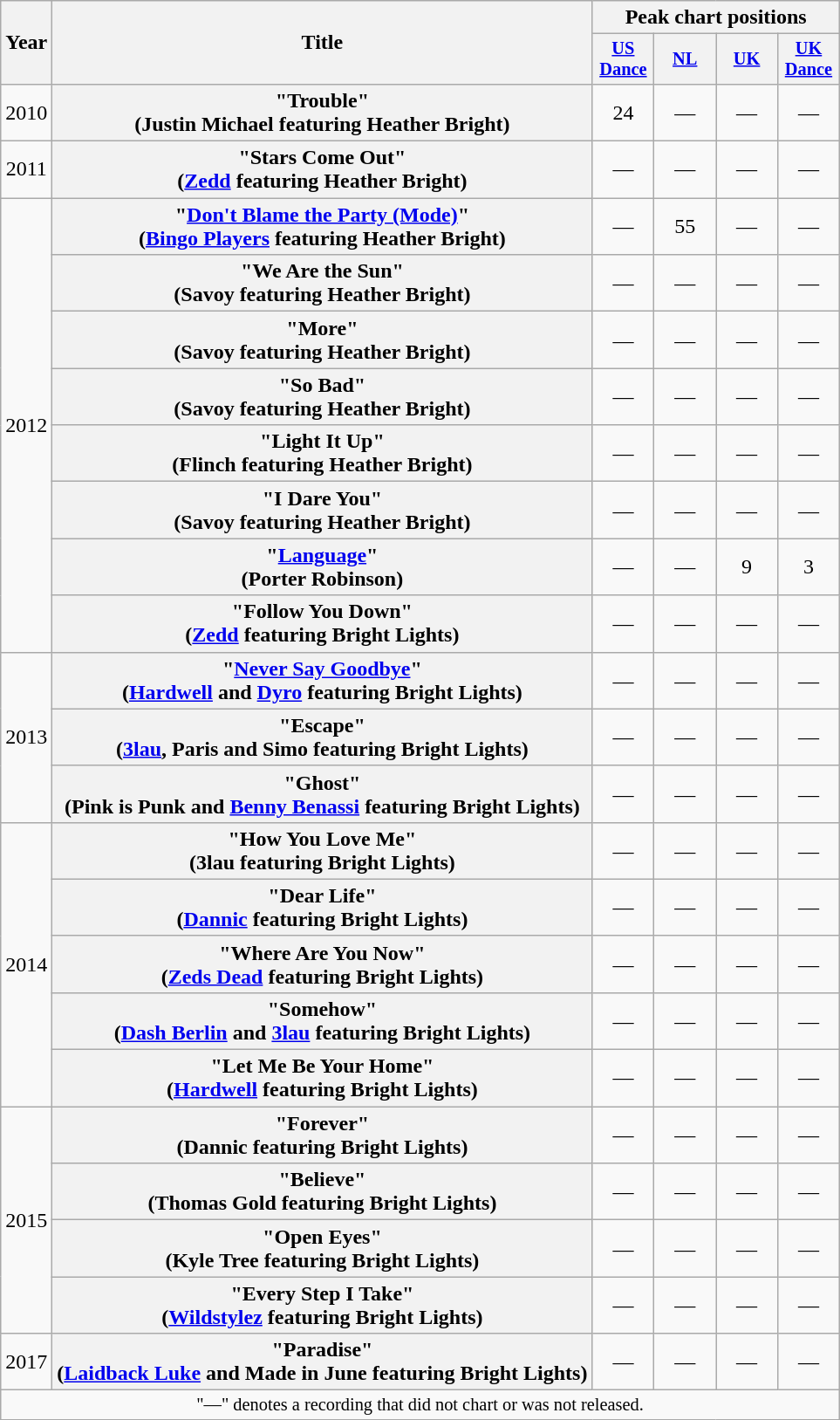<table class="wikitable plainrowheaders" style="text-align:center;">
<tr>
<th scope="col" rowspan="2">Year</th>
<th scope="col" rowspan="2">Title</th>
<th scope="col" colspan="4">Peak chart positions</th>
</tr>
<tr>
<th scope="col" style="width:3em;font-size:85%;"><a href='#'>US Dance</a><br></th>
<th scope="col" style="width:3em;font-size:85%;"><a href='#'>NL</a><br></th>
<th scope="col" style="width:3em;font-size:85%;"><a href='#'>UK</a><br></th>
<th scope="col" style="width:3em;font-size:85%;"><a href='#'>UK Dance</a><br></th>
</tr>
<tr>
<td>2010</td>
<th scope="row">"Trouble"<br><span>(Justin Michael featuring Heather Bright)</span></th>
<td>24</td>
<td>—</td>
<td>—</td>
<td>—</td>
</tr>
<tr>
<td>2011</td>
<th scope="row">"Stars Come Out"<br><span>(<a href='#'>Zedd</a> featuring Heather Bright)</span></th>
<td>—</td>
<td>—</td>
<td>—</td>
<td>—</td>
</tr>
<tr>
<td rowspan="8">2012</td>
<th scope="row">"<a href='#'>Don't Blame the Party (Mode)</a>"<br><span>(<a href='#'>Bingo Players</a> featuring Heather Bright)</span></th>
<td>—</td>
<td>55</td>
<td>—</td>
<td>—</td>
</tr>
<tr>
<th scope="row">"We Are the Sun"<br><span>(Savoy featuring Heather Bright)</span></th>
<td>—</td>
<td>—</td>
<td>—</td>
<td>—</td>
</tr>
<tr>
<th scope="row">"More"<br><span>(Savoy featuring Heather Bright)</span></th>
<td>—</td>
<td>—</td>
<td>—</td>
<td>—</td>
</tr>
<tr>
<th scope="row">"So Bad"<br><span>(Savoy featuring Heather Bright)</span></th>
<td>—</td>
<td>—</td>
<td>—</td>
<td>—</td>
</tr>
<tr>
<th scope="row">"Light It Up"<br><span>(Flinch featuring Heather Bright)</span></th>
<td>—</td>
<td>—</td>
<td>—</td>
<td>—</td>
</tr>
<tr>
<th scope="row">"I Dare You"<br><span>(Savoy featuring Heather Bright)</span></th>
<td>—</td>
<td>—</td>
<td>—</td>
<td>—</td>
</tr>
<tr>
<th scope="row">"<a href='#'>Language</a>"<br><span>(Porter Robinson)</span></th>
<td>—</td>
<td>—</td>
<td>9</td>
<td>3</td>
</tr>
<tr>
<th scope="row">"Follow You Down"<br><span>(<a href='#'>Zedd</a> featuring Bright Lights)</span></th>
<td>—</td>
<td>—</td>
<td>—</td>
<td>—</td>
</tr>
<tr>
<td rowspan="3">2013</td>
<th scope="row">"<a href='#'>Never Say Goodbye</a>"<br><span>(<a href='#'>Hardwell</a> and <a href='#'>Dyro</a> featuring Bright Lights)</span></th>
<td>—</td>
<td>—</td>
<td>—</td>
<td>—</td>
</tr>
<tr |>
<th scope="row">"Escape"<br><span>(<a href='#'>3lau</a>, Paris and Simo featuring Bright Lights)</span></th>
<td>—</td>
<td>—</td>
<td>—</td>
<td>—</td>
</tr>
<tr |>
<th scope="row">"Ghost"<br><span>(Pink is Punk and <a href='#'>Benny Benassi</a> featuring Bright Lights)</span></th>
<td>—</td>
<td>—</td>
<td>—</td>
<td>—</td>
</tr>
<tr |>
<td rowspan="5">2014</td>
<th scope="row">"How You Love Me"<br><span>(3lau featuring Bright Lights)</span></th>
<td>—</td>
<td>—</td>
<td>—</td>
<td>—</td>
</tr>
<tr |>
<th scope="row">"Dear Life"<br><span>(<a href='#'>Dannic</a> featuring Bright Lights)</span></th>
<td>—</td>
<td>—</td>
<td>—</td>
<td>—</td>
</tr>
<tr |>
<th scope="row">"Where Are You Now"<br><span>(<a href='#'>Zeds Dead</a> featuring Bright Lights)</span></th>
<td>—</td>
<td>—</td>
<td>—</td>
<td>—</td>
</tr>
<tr |>
<th scope="row">"Somehow"<br><span>(<a href='#'>Dash Berlin</a> and <a href='#'>3lau</a> featuring Bright Lights)</span></th>
<td>—</td>
<td>—</td>
<td>—</td>
<td>—</td>
</tr>
<tr |>
<th scope="row">"Let Me Be Your Home"<br><span>(<a href='#'>Hardwell</a> featuring Bright Lights)</span></th>
<td>—</td>
<td>—</td>
<td>—</td>
<td>—</td>
</tr>
<tr |>
<td rowspan="4">2015</td>
<th scope="row">"Forever"<br><span>(Dannic featuring Bright Lights)</span></th>
<td>—</td>
<td>—</td>
<td>—</td>
<td>—</td>
</tr>
<tr |>
<th scope="row">"Believe"<br><span>(Thomas Gold featuring Bright Lights)</span></th>
<td>—</td>
<td>—</td>
<td>—</td>
<td>—</td>
</tr>
<tr |>
<th scope="row">"Open Eyes"<br><span>(Kyle Tree featuring Bright Lights)</span></th>
<td>—</td>
<td>—</td>
<td>—</td>
<td>—</td>
</tr>
<tr |>
<th scope="row">"Every Step I Take"<br><span>(<a href='#'>Wildstylez</a> featuring Bright Lights)</span></th>
<td>—</td>
<td>—</td>
<td>—</td>
<td>—</td>
</tr>
<tr |>
<td rowspan="1">2017</td>
<th scope="row">"Paradise"<br><span>(<a href='#'>Laidback Luke</a> and Made in June featuring Bright Lights)</span></th>
<td>—</td>
<td>—</td>
<td>—</td>
<td>—</td>
</tr>
<tr |>
<td colspan="6" style="font-size:85%">"—" denotes a recording that did not chart or was not released.</td>
</tr>
</table>
